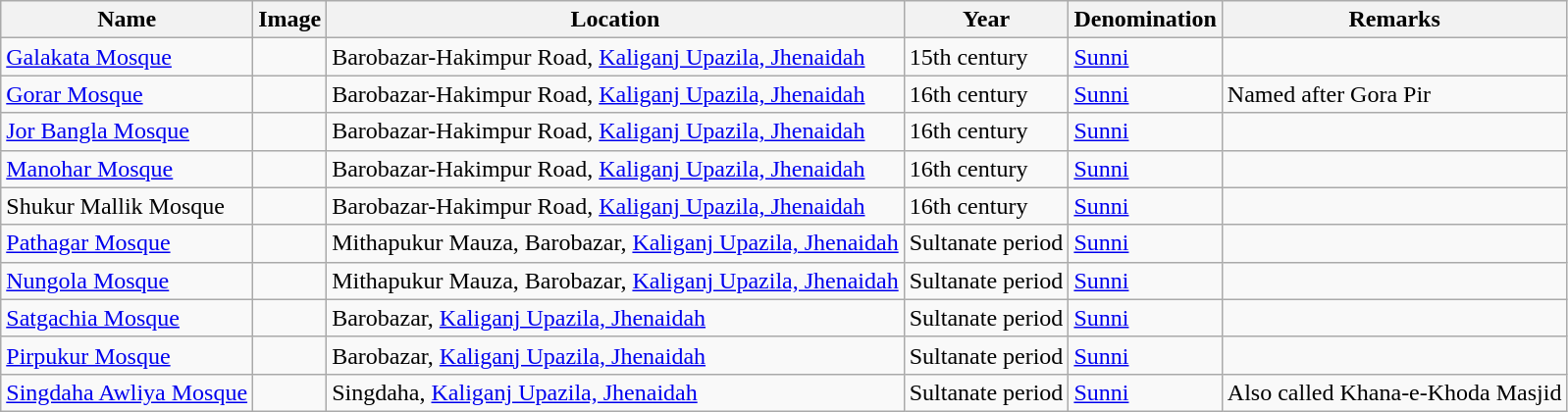<table class="wikitable sortable">
<tr>
<th>Name</th>
<th align=center class=unsortable>Image</th>
<th>Location</th>
<th>Year</th>
<th>Denomination</th>
<th align=left class=unsortable>Remarks</th>
</tr>
<tr valign=top>
<td><a href='#'>Galakata Mosque</a></td>
<td></td>
<td>Barobazar-Hakimpur Road, <a href='#'>Kaliganj Upazila, Jhenaidah</a></td>
<td>15th century</td>
<td><a href='#'>Sunni</a></td>
<td></td>
</tr>
<tr valign=top>
<td><a href='#'>Gorar Mosque</a></td>
<td></td>
<td>Barobazar-Hakimpur Road, <a href='#'>Kaliganj Upazila, Jhenaidah</a></td>
<td>16th century</td>
<td><a href='#'>Sunni</a></td>
<td>Named after Gora Pir</td>
</tr>
<tr valign=top>
<td><a href='#'>Jor Bangla Mosque</a></td>
<td></td>
<td>Barobazar-Hakimpur Road, <a href='#'>Kaliganj Upazila, Jhenaidah</a></td>
<td>16th century</td>
<td><a href='#'>Sunni</a></td>
<td></td>
</tr>
<tr valign=top>
<td><a href='#'>Manohar Mosque</a></td>
<td></td>
<td>Barobazar-Hakimpur Road, <a href='#'>Kaliganj Upazila, Jhenaidah</a></td>
<td>16th century</td>
<td><a href='#'>Sunni</a></td>
<td></td>
</tr>
<tr valign=top>
<td>Shukur Mallik Mosque</td>
<td></td>
<td>Barobazar-Hakimpur Road, <a href='#'>Kaliganj Upazila, Jhenaidah</a></td>
<td>16th century</td>
<td><a href='#'>Sunni</a></td>
<td></td>
</tr>
<tr valign=top>
<td><a href='#'>Pathagar Mosque</a></td>
<td></td>
<td>Mithapukur Mauza, Barobazar, <a href='#'>Kaliganj Upazila, Jhenaidah</a></td>
<td>Sultanate period</td>
<td><a href='#'>Sunni</a></td>
<td></td>
</tr>
<tr valign=top>
<td><a href='#'>Nungola Mosque</a></td>
<td></td>
<td>Mithapukur Mauza, Barobazar, <a href='#'>Kaliganj Upazila, Jhenaidah</a></td>
<td>Sultanate period</td>
<td><a href='#'>Sunni</a></td>
<td></td>
</tr>
<tr valign=top>
<td><a href='#'>Satgachia Mosque</a></td>
<td></td>
<td>Barobazar, <a href='#'>Kaliganj Upazila, Jhenaidah</a></td>
<td>Sultanate period</td>
<td><a href='#'>Sunni</a></td>
<td></td>
</tr>
<tr valign=top>
<td><a href='#'>Pirpukur Mosque</a></td>
<td></td>
<td>Barobazar, <a href='#'>Kaliganj Upazila, Jhenaidah</a></td>
<td>Sultanate period</td>
<td><a href='#'>Sunni</a></td>
<td></td>
</tr>
<tr valign=top>
<td><a href='#'>Singdaha Awliya Mosque</a></td>
<td></td>
<td>Singdaha, <a href='#'>Kaliganj Upazila, Jhenaidah</a></td>
<td>Sultanate period</td>
<td><a href='#'>Sunni</a></td>
<td>Also called Khana-e-Khoda Masjid</td>
</tr>
</table>
